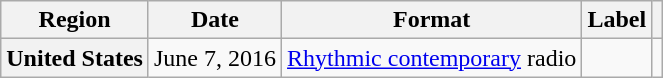<table class="wikitable plainrowheaders">
<tr>
<th scope="col">Region</th>
<th scope="col">Date</th>
<th scope="col">Format</th>
<th scope="col">Label</th>
<th scope="col"></th>
</tr>
<tr>
<th scope="row">United States</th>
<td>June 7, 2016</td>
<td><a href='#'>Rhythmic contemporary</a> radio</td>
<td></td>
<td style="text-align:center;"></td>
</tr>
</table>
